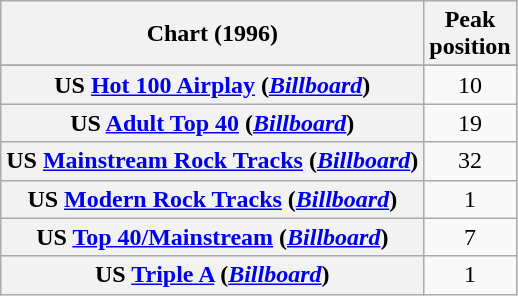<table class="wikitable sortable plainrowheaders" style="text-align:center">
<tr>
<th scope="col">Chart (1996)</th>
<th scope="col">Peak<br>position</th>
</tr>
<tr>
</tr>
<tr>
</tr>
<tr>
</tr>
<tr>
</tr>
<tr>
</tr>
<tr>
</tr>
<tr>
<th scope="row">US <a href='#'>Hot 100 Airplay</a> (<em><a href='#'>Billboard</a></em>)</th>
<td>10</td>
</tr>
<tr>
<th scope="row">US <a href='#'>Adult Top 40</a> (<em><a href='#'>Billboard</a></em>)</th>
<td>19</td>
</tr>
<tr>
<th scope="row">US <a href='#'>Mainstream Rock Tracks</a> (<em><a href='#'>Billboard</a></em>)</th>
<td>32</td>
</tr>
<tr>
<th scope="row">US <a href='#'>Modern Rock Tracks</a> (<em><a href='#'>Billboard</a></em>)</th>
<td>1</td>
</tr>
<tr>
<th scope="row">US <a href='#'>Top 40/Mainstream</a> (<em><a href='#'>Billboard</a></em>)</th>
<td>7</td>
</tr>
<tr>
<th scope="row">US <a href='#'>Triple A</a> (<em><a href='#'>Billboard</a></em>)</th>
<td>1</td>
</tr>
</table>
